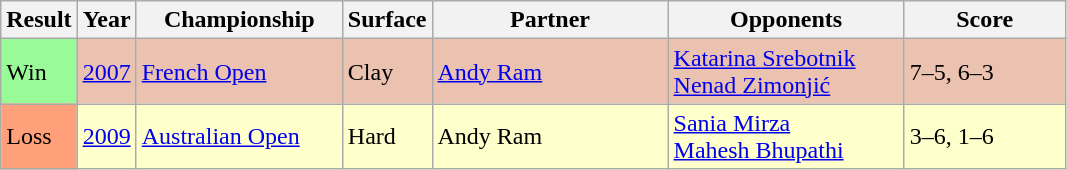<table class="sortable wikitable">
<tr>
<th>Result</th>
<th>Year</th>
<th style="width:130px">Championship</th>
<th style="width:50px">Surface</th>
<th style="width:150px">Partner</th>
<th style="width:150px">Opponents</th>
<th style="width:100px" class="unsortable">Score</th>
</tr>
<tr style="background:#ebc2af;">
<td style="background:#98fb98;">Win</td>
<td><a href='#'>2007</a></td>
<td><a href='#'>French Open</a></td>
<td>Clay</td>
<td> <a href='#'>Andy Ram</a></td>
<td> <a href='#'>Katarina Srebotnik</a><br> <a href='#'>Nenad Zimonjić</a></td>
<td>7–5, 6–3</td>
</tr>
<tr style="background:#ffc;">
<td style="background:#ffa07a;">Loss</td>
<td><a href='#'>2009</a></td>
<td><a href='#'>Australian Open</a></td>
<td>Hard</td>
<td> Andy Ram</td>
<td> <a href='#'>Sania Mirza</a><br> <a href='#'>Mahesh Bhupathi</a></td>
<td>3–6, 1–6</td>
</tr>
</table>
